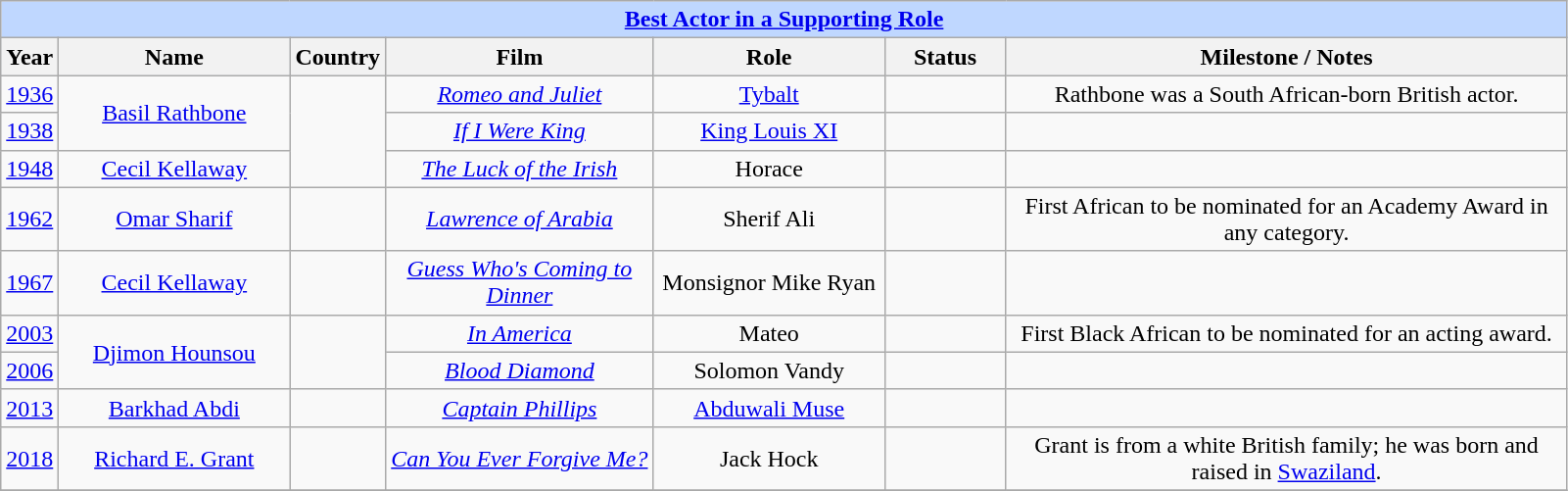<table class="wikitable" style="text-align: center">
<tr ---- bgcolor="#bfd7ff">
<td colspan=7 align=center><strong><a href='#'>Best Actor in a Supporting Role</a></strong></td>
</tr>
<tr ---- bgcolor="#ebf5ff">
<th style="width:025px;">Year</th>
<th style="width:150px;">Name</th>
<th style="width:050px;">Country</th>
<th style="width:175px;">Film</th>
<th style="width:150px;">Role</th>
<th style="width:075px;">Status</th>
<th style="width:375px;">Milestone / Notes</th>
</tr>
<tr>
<td><a href='#'>1936</a></td>
<td rowspan=2 style="text-align: center"><a href='#'>Basil Rathbone</a></td>
<td rowspan=3 style="text-align: center"><br></td>
<td><em><a href='#'>Romeo and Juliet</a></em></td>
<td><a href='#'>Tybalt</a></td>
<td></td>
<td>Rathbone was a South African-born British actor.</td>
</tr>
<tr>
<td><a href='#'>1938</a></td>
<td><em><a href='#'>If I Were King</a></em></td>
<td><a href='#'>King Louis XI</a></td>
<td></td>
<td></td>
</tr>
<tr>
<td><a href='#'>1948</a></td>
<td><a href='#'>Cecil Kellaway</a></td>
<td><em><a href='#'>The Luck of the Irish</a></em></td>
<td>Horace</td>
<td></td>
<td></td>
</tr>
<tr>
<td><a href='#'>1962</a></td>
<td><a href='#'>Omar Sharif</a></td>
<td style="text-align:center;"></td>
<td><em><a href='#'>Lawrence of Arabia</a></em></td>
<td>Sherif Ali</td>
<td></td>
<td>First African to be nominated for an Academy Award in any category.</td>
</tr>
<tr>
<td><a href='#'>1967</a></td>
<td><a href='#'>Cecil Kellaway</a></td>
<td style="text-align:center;"><br></td>
<td><em><a href='#'>Guess Who's Coming to Dinner</a></em></td>
<td>Monsignor Mike Ryan</td>
<td></td>
<td></td>
</tr>
<tr>
<td><a href='#'>2003</a></td>
<td rowspan="2"><a href='#'>Djimon Hounsou</a></td>
<td rowspan="2" style="text-align:center;"><br></td>
<td><em><a href='#'>In America</a></em></td>
<td>Mateo</td>
<td></td>
<td>First Black African to be nominated for an acting award.</td>
</tr>
<tr>
<td><a href='#'>2006</a></td>
<td><em><a href='#'>Blood Diamond</a></em></td>
<td>Solomon Vandy</td>
<td></td>
<td></td>
</tr>
<tr>
<td><a href='#'>2013</a></td>
<td><a href='#'>Barkhad Abdi</a></td>
<td style="text-align:center;"><br></td>
<td><em><a href='#'>Captain Phillips</a></em></td>
<td><a href='#'>Abduwali Muse</a></td>
<td></td>
<td></td>
</tr>
<tr>
<td><a href='#'>2018</a></td>
<td><a href='#'>Richard E. Grant</a></td>
<td style="text-align:center;"><br></td>
<td><em><a href='#'>Can You Ever Forgive Me?</a></em></td>
<td>Jack Hock</td>
<td></td>
<td>Grant is from a white British family; he was born and raised in <a href='#'>Swaziland</a>.</td>
</tr>
<tr>
</tr>
</table>
